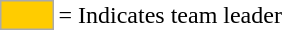<table>
<tr>
<td style="background-color:#FFCC00; border:1px solid #aaaaaa; width:2em;"></td>
<td>= Indicates team leader</td>
</tr>
</table>
